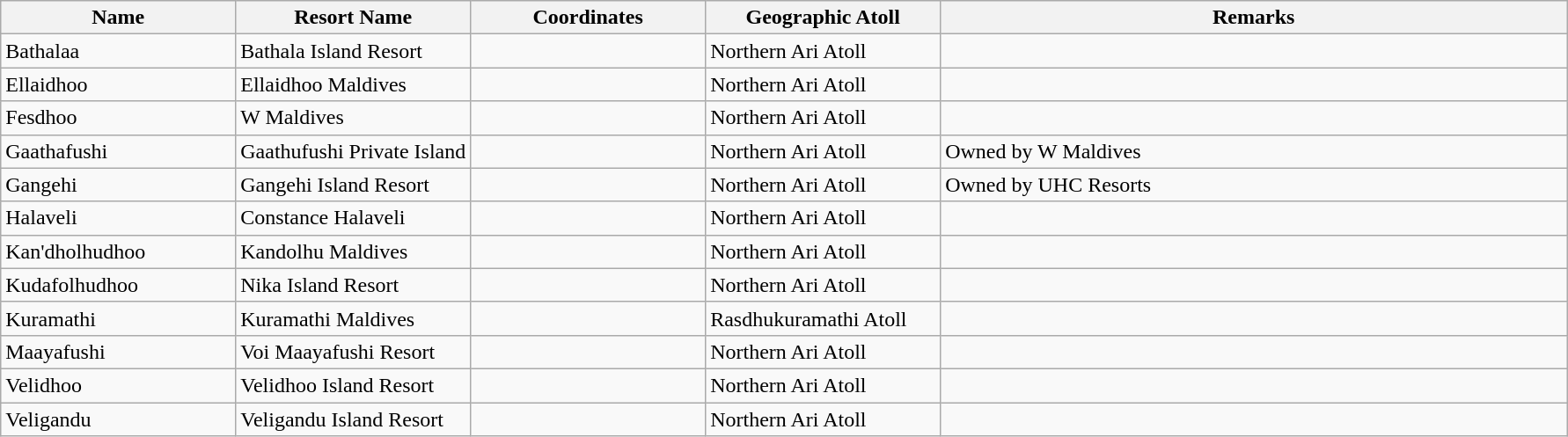<table class="wikitable sortable">
<tr>
<th style="width:15%">Name</th>
<th style="width:15%">Resort Name</th>
<th style="width:15%">Coordinates</th>
<th style="width:15%">Geographic Atoll</th>
<th style="width:40%">Remarks</th>
</tr>
<tr>
<td>Bathalaa</td>
<td>Bathala Island Resort</td>
<td></td>
<td>Northern Ari Atoll</td>
<td></td>
</tr>
<tr>
<td>Ellaidhoo</td>
<td>Ellaidhoo Maldives</td>
<td></td>
<td>Northern Ari Atoll</td>
<td></td>
</tr>
<tr>
<td>Fesdhoo</td>
<td>W Maldives</td>
<td></td>
<td>Northern Ari Atoll</td>
<td></td>
</tr>
<tr>
<td>Gaathafushi</td>
<td>Gaathufushi Private Island </td>
<td></td>
<td>Northern Ari Atoll</td>
<td>Owned by W Maldives</td>
</tr>
<tr>
<td>Gangehi</td>
<td>Gangehi Island Resort</td>
<td></td>
<td>Northern Ari Atoll</td>
<td>Owned by UHC Resorts</td>
</tr>
<tr>
<td>Halaveli</td>
<td>Constance Halaveli</td>
<td></td>
<td>Northern Ari Atoll</td>
<td></td>
</tr>
<tr>
<td>Kan'dholhudhoo</td>
<td>Kandolhu Maldives</td>
<td></td>
<td>Northern Ari Atoll</td>
<td></td>
</tr>
<tr>
<td>Kudafolhudhoo</td>
<td>Nika Island Resort</td>
<td></td>
<td>Northern Ari Atoll</td>
<td></td>
</tr>
<tr>
<td>Kuramathi</td>
<td>Kuramathi Maldives</td>
<td></td>
<td>Rasdhukuramathi Atoll</td>
<td></td>
</tr>
<tr>
<td>Maayafushi</td>
<td>Voi Maayafushi Resort</td>
<td></td>
<td>Northern Ari Atoll</td>
<td></td>
</tr>
<tr>
<td>Velidhoo</td>
<td>Velidhoo Island Resort</td>
<td></td>
<td>Northern Ari Atoll</td>
<td></td>
</tr>
<tr>
<td>Veligandu</td>
<td>Veligandu Island Resort</td>
<td></td>
<td>Northern Ari Atoll</td>
<td></td>
</tr>
</table>
